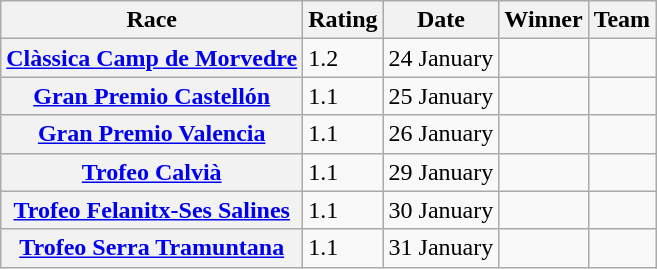<table class="wikitable plainrowheaders">
<tr>
<th scope="col">Race</th>
<th scope="col">Rating</th>
<th scope="col">Date</th>
<th scope="col">Winner</th>
<th scope="col">Team</th>
</tr>
<tr>
<th scope="row"> <a href='#'>Clàssica Camp de Morvedre</a></th>
<td>1.2</td>
<td>24 January</td>
<td></td>
<td></td>
</tr>
<tr>
<th scope="row"> <a href='#'>Gran Premio Castellón</a></th>
<td>1.1</td>
<td>25 January</td>
<td></td>
<td></td>
</tr>
<tr>
<th scope="row"> <a href='#'>Gran Premio Valencia</a></th>
<td>1.1</td>
<td>26 January</td>
<td></td>
<td></td>
</tr>
<tr>
<th scope="row"> <a href='#'>Trofeo Calvià</a></th>
<td>1.1</td>
<td>29 January</td>
<td></td>
<td></td>
</tr>
<tr>
<th scope="row"> <a href='#'>Trofeo Felanitx-Ses Salines</a></th>
<td>1.1</td>
<td>30 January</td>
<td></td>
<td></td>
</tr>
<tr>
<th scope="row"> <a href='#'>Trofeo Serra Tramuntana</a></th>
<td>1.1</td>
<td>31 January</td>
<td></td>
<td></td>
</tr>
</table>
